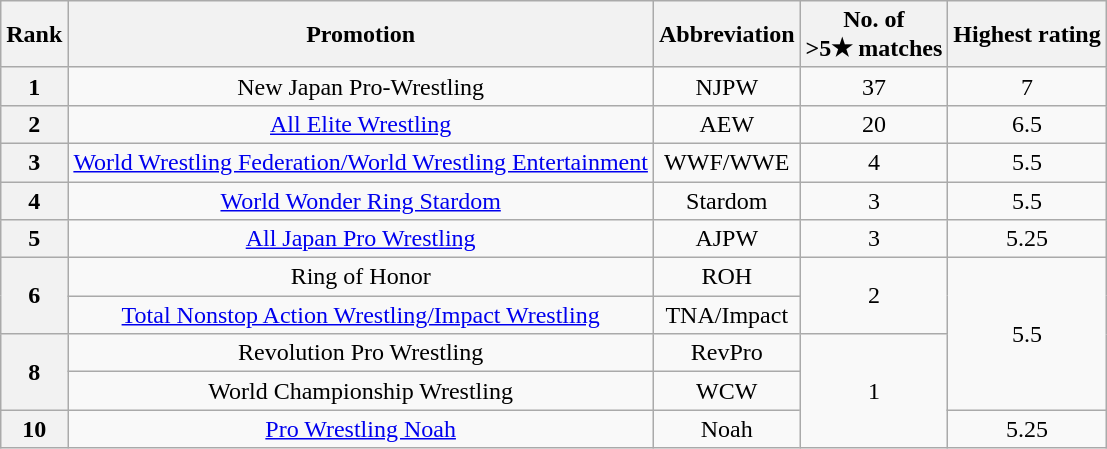<table class="wikitable sortable" style="text-align:center;">
<tr>
<th>Rank</th>
<th>Promotion</th>
<th>Abbreviation</th>
<th>No. of<br> >5★ matches</th>
<th>Highest rating</th>
</tr>
<tr>
<th>1</th>
<td>New Japan Pro-Wrestling</td>
<td>NJPW</td>
<td>37</td>
<td>7</td>
</tr>
<tr>
<th>2</th>
<td><a href='#'>All Elite Wrestling</a></td>
<td>AEW</td>
<td>20</td>
<td>6.5</td>
</tr>
<tr>
<th>3</th>
<td><a href='#'>World Wrestling Federation/World Wrestling Entertainment</a></td>
<td>WWF/WWE</td>
<td>4</td>
<td>5.5</td>
</tr>
<tr>
<th>4</th>
<td><a href='#'>World Wonder Ring Stardom</a></td>
<td>Stardom</td>
<td>3</td>
<td>5.5</td>
</tr>
<tr>
<th>5</th>
<td><a href='#'>All Japan Pro Wrestling</a></td>
<td>AJPW</td>
<td>3</td>
<td>5.25</td>
</tr>
<tr>
<th rowspan="2">6</th>
<td>Ring of Honor</td>
<td>ROH</td>
<td rowspan="2">2</td>
<td rowspan="4">5.5</td>
</tr>
<tr>
<td><a href='#'>Total Nonstop Action Wrestling/Impact Wrestling</a></td>
<td>TNA/Impact</td>
</tr>
<tr>
<th rowspan="2">8</th>
<td>Revolution Pro Wrestling</td>
<td>RevPro</td>
<td rowspan="3">1</td>
</tr>
<tr>
<td>World Championship Wrestling</td>
<td>WCW</td>
</tr>
<tr>
<th>10</th>
<td><a href='#'>Pro Wrestling Noah</a></td>
<td>Noah</td>
<td>5.25</td>
</tr>
</table>
